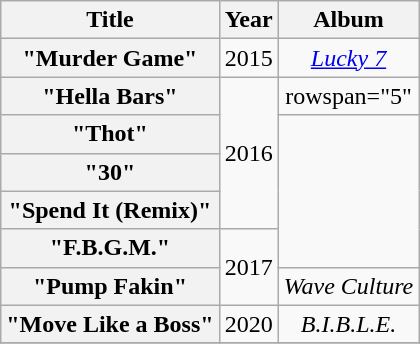<table class="wikitable plainrowheaders" style="text-align:center;">
<tr>
<th scope="col">Title</th>
<th scope="col">Year</th>
<th scope="col">Album</th>
</tr>
<tr>
<th scope="row">"Murder Game"<br></th>
<td>2015</td>
<td><em><a href='#'>Lucky 7</a></em></td>
</tr>
<tr>
<th scope="row">"Hella Bars"<br></th>
<td rowspan="4">2016</td>
<td>rowspan="5" </td>
</tr>
<tr>
<th scope="row">"Thot"<br></th>
</tr>
<tr>
<th scope="row">"30"<br></th>
</tr>
<tr>
<th scope="row">"Spend It (Remix)"<br></th>
</tr>
<tr>
<th scope="row">"F.B.G.M."<br></th>
<td rowspan="2">2017</td>
</tr>
<tr>
<th scope="row">"Pump Fakin"<br></th>
<td><em>Wave Culture</em></td>
</tr>
<tr>
<th scope="row">"Move Like a Boss"<br></th>
<td>2020</td>
<td><em>B.I.B.L.E.</em></td>
</tr>
<tr>
</tr>
</table>
